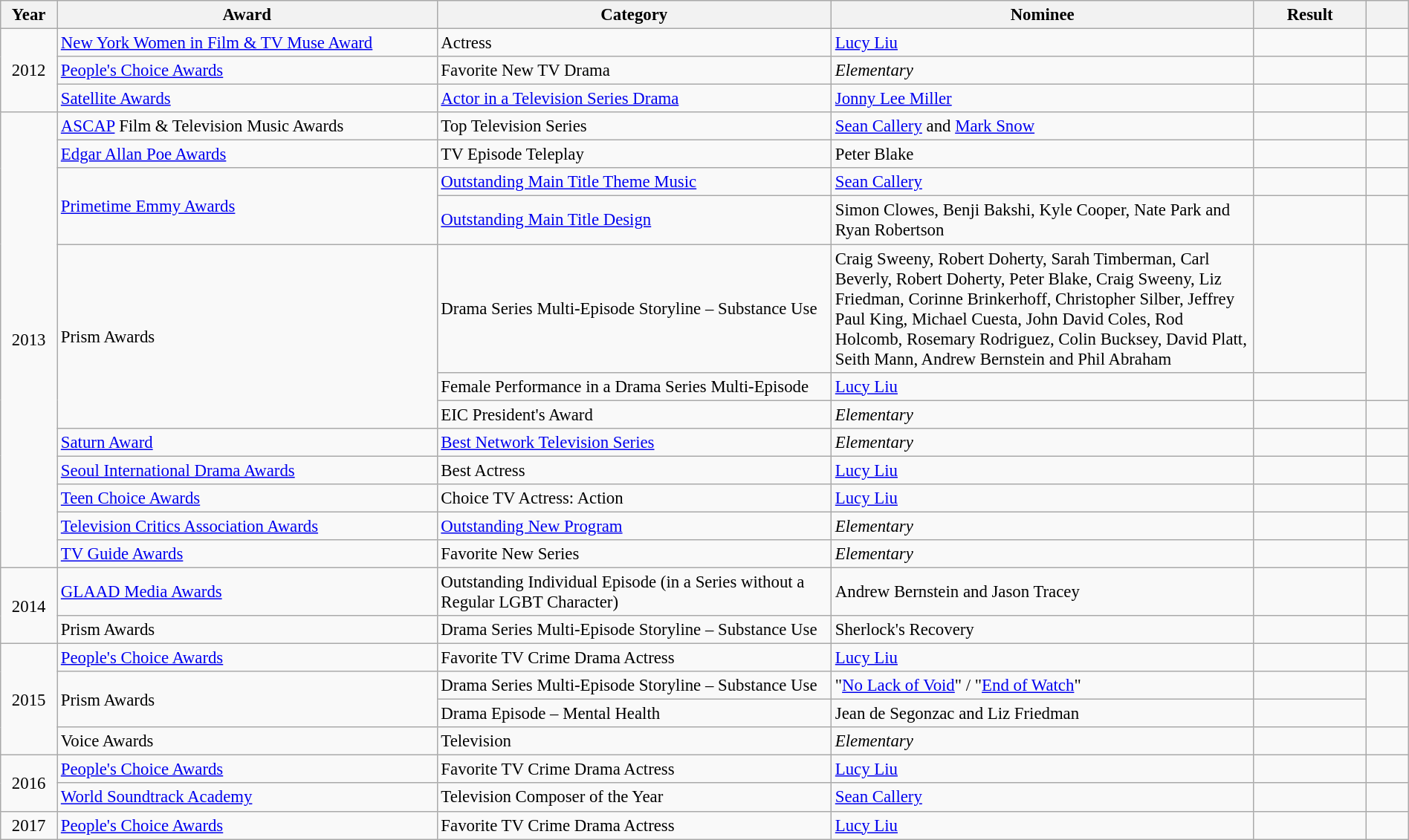<table class="wikitable sortable plainrowheaders" style="font-size: 95%; width:100%">
<tr>
<th style="width:4%">Year</th>
<th style="width:27%">Award</th>
<th style="width:28%">Category</th>
<th style="width:30%">Nominee</th>
<th style="width:8%">Result</th>
<th style="width:3%"></th>
</tr>
<tr>
<td rowspan="3" align="center">2012</td>
<td><a href='#'>New York Women in Film & TV Muse Award</a></td>
<td>Actress</td>
<td><a href='#'>Lucy Liu</a></td>
<td></td>
<td align="center"></td>
</tr>
<tr>
<td><a href='#'>People's Choice Awards</a></td>
<td>Favorite New TV Drama</td>
<td><em>Elementary</em></td>
<td></td>
<td align="center"></td>
</tr>
<tr>
<td><a href='#'>Satellite Awards</a></td>
<td><a href='#'>Actor in a Television Series Drama</a></td>
<td><a href='#'>Jonny Lee Miller</a></td>
<td></td>
<td align="center"></td>
</tr>
<tr>
<td rowspan="12" align="center">2013</td>
<td><a href='#'>ASCAP</a> Film & Television Music Awards</td>
<td>Top Television Series</td>
<td><a href='#'>Sean Callery</a> and <a href='#'>Mark Snow</a></td>
<td></td>
<td align="center"></td>
</tr>
<tr>
<td><a href='#'>Edgar Allan Poe Awards</a></td>
<td>TV Episode Teleplay</td>
<td>Peter Blake </td>
<td></td>
<td align="center"></td>
</tr>
<tr>
<td rowspan="2"><a href='#'>Primetime Emmy Awards</a></td>
<td><a href='#'>Outstanding Main Title Theme Music</a></td>
<td><a href='#'>Sean Callery</a></td>
<td></td>
<td align="center"></td>
</tr>
<tr>
<td><a href='#'>Outstanding Main Title Design</a></td>
<td>Simon Clowes, Benji Bakshi, Kyle Cooper, Nate Park and Ryan Robertson</td>
<td></td>
<td align="center"></td>
</tr>
<tr>
<td rowspan="3">Prism Awards</td>
<td>Drama Series Multi-Episode Storyline – Substance Use</td>
<td>Craig Sweeny, Robert Doherty, Sarah Timberman, Carl Beverly, Robert Doherty, Peter Blake, Craig Sweeny, Liz Friedman, Corinne Brinkerhoff, Christopher Silber, Jeffrey Paul King, Michael Cuesta, John David Coles, Rod Holcomb, Rosemary Rodriguez, Colin Bucksey, David Platt, Seith Mann, Andrew Bernstein and Phil Abraham</td>
<td></td>
<td rowspan="2" align="center"></td>
</tr>
<tr>
<td>Female Performance in a Drama Series Multi-Episode</td>
<td><a href='#'>Lucy Liu</a></td>
<td></td>
</tr>
<tr>
<td>EIC President's Award</td>
<td><em>Elementary</em></td>
<td></td>
<td align="center"></td>
</tr>
<tr>
<td><a href='#'>Saturn Award</a></td>
<td><a href='#'>Best Network Television Series</a></td>
<td><em>Elementary</em></td>
<td></td>
<td align="center"></td>
</tr>
<tr>
<td><a href='#'>Seoul International Drama Awards</a></td>
<td>Best Actress</td>
<td><a href='#'>Lucy Liu</a></td>
<td></td>
<td align="center"></td>
</tr>
<tr>
<td><a href='#'>Teen Choice Awards</a></td>
<td>Choice TV Actress: Action</td>
<td><a href='#'>Lucy Liu</a></td>
<td></td>
<td align="center"></td>
</tr>
<tr>
<td><a href='#'>Television Critics Association Awards</a></td>
<td><a href='#'>Outstanding New Program</a></td>
<td><em>Elementary</em></td>
<td></td>
<td align="center"></td>
</tr>
<tr>
<td><a href='#'>TV Guide Awards</a></td>
<td>Favorite New Series</td>
<td><em>Elementary</em></td>
<td></td>
<td align="center"></td>
</tr>
<tr>
<td rowspan="2" align="center">2014</td>
<td><a href='#'>GLAAD Media Awards</a></td>
<td>Outstanding Individual Episode (in a Series without a Regular LGBT Character)</td>
<td>Andrew Bernstein and Jason Tracey </td>
<td></td>
<td align="center"></td>
</tr>
<tr>
<td>Prism Awards</td>
<td>Drama Series Multi-Episode Storyline – Substance Use</td>
<td>Sherlock's Recovery</td>
<td></td>
<td align="center"></td>
</tr>
<tr>
<td rowspan="4" align="center">2015</td>
<td><a href='#'>People's Choice Awards</a></td>
<td>Favorite TV Crime Drama Actress</td>
<td><a href='#'>Lucy Liu</a></td>
<td></td>
<td align="center"></td>
</tr>
<tr>
<td rowspan="2">Prism Awards</td>
<td>Drama Series Multi-Episode Storyline – Substance Use</td>
<td>"<a href='#'>No Lack of Void</a>" / "<a href='#'>End of Watch</a>"</td>
<td></td>
<td rowspan="2" align="center"></td>
</tr>
<tr>
<td>Drama Episode – Mental Health</td>
<td>Jean de Segonzac and Liz Friedman <br> </td>
<td></td>
</tr>
<tr>
<td>Voice Awards</td>
<td>Television</td>
<td><em>Elementary</em></td>
<td></td>
<td align="center"></td>
</tr>
<tr>
<td rowspan="2" align="center">2016</td>
<td><a href='#'>People's Choice Awards</a></td>
<td>Favorite TV Crime Drama Actress</td>
<td><a href='#'>Lucy Liu</a></td>
<td></td>
<td align="center"></td>
</tr>
<tr>
<td><a href='#'>World Soundtrack Academy</a></td>
<td>Television Composer of the Year</td>
<td><a href='#'>Sean Callery</a></td>
<td></td>
<td align="center"></td>
</tr>
<tr>
<td align="center">2017</td>
<td><a href='#'>People's Choice Awards</a></td>
<td>Favorite TV Crime Drama Actress</td>
<td><a href='#'>Lucy Liu</a></td>
<td></td>
<td align="center"></td>
</tr>
</table>
